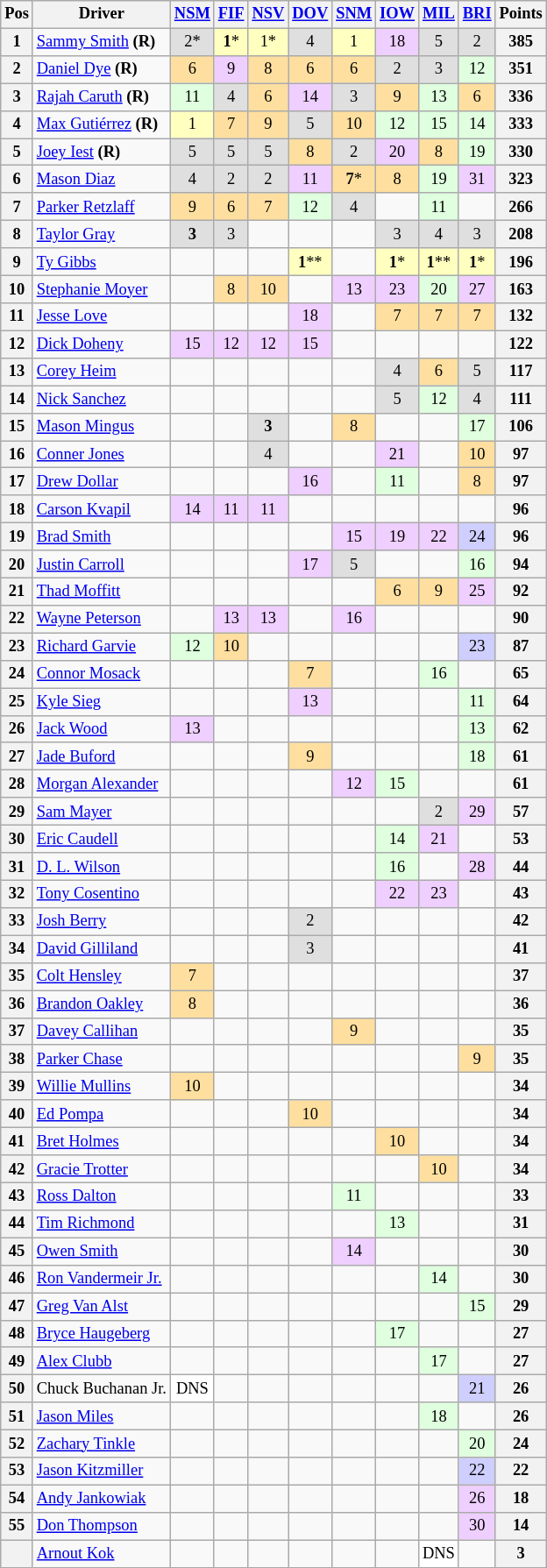<table class="wikitable" style="font-size:77%; text-align:center;">
<tr>
<th valign="middle">Pos</th>
<th valign="middle">Driver</th>
<th><a href='#'>NSM</a></th>
<th><a href='#'>FIF</a></th>
<th><a href='#'>NSV</a></th>
<th><a href='#'>DOV</a></th>
<th><a href='#'>SNM</a></th>
<th><a href='#'>IOW</a></th>
<th><a href='#'>MIL</a></th>
<th><a href='#'>BRI</a></th>
<th valign="middle">Points</th>
</tr>
<tr>
<th>1</th>
<td align="left"><a href='#'>Sammy Smith</a> <strong>(R)</strong></td>
<td style="background:#DFDFDF;">2*</td>
<td style="background:#FFFFBF;"><strong>1</strong>*</td>
<td style="background:#FFFFBF;">1*</td>
<td style="background:#DFDFDF;">4</td>
<td style="background:#FFFFBF;">1</td>
<td style="background:#EFCFFF;">18</td>
<td style="background:#DFDFDF;">5</td>
<td style="background:#DFDFDF;">2</td>
<th>385</th>
</tr>
<tr>
<th>2</th>
<td align="left"><a href='#'>Daniel Dye</a> <strong>(R)</strong></td>
<td style="background:#FFDF9F;">6</td>
<td style="background:#EFCFFF;">9</td>
<td style="background:#FFDF9F;">8</td>
<td style="background:#FFDF9F;">6</td>
<td style="background:#FFDF9F;">6</td>
<td style="background:#DFDFDF;">2</td>
<td style="background:#DFDFDF;">3</td>
<td style="background:#DFFFDF;">12</td>
<th>351</th>
</tr>
<tr>
<th>3</th>
<td align="left"><a href='#'>Rajah Caruth</a> <strong>(R)</strong></td>
<td style="background:#DFFFDF;">11</td>
<td style="background:#DFDFDF;">4</td>
<td style="background:#FFDF9F;">6</td>
<td style="background:#EFCFFF;">14</td>
<td style="background:#DFDFDF;">3</td>
<td style="background:#FFDF9F;">9</td>
<td style="background:#DFFFDF;">13</td>
<td style="background:#FFDF9F;">6</td>
<th>336</th>
</tr>
<tr>
<th>4</th>
<td align="left"><a href='#'>Max Gutiérrez</a> <strong>(R)</strong></td>
<td style="background:#FFFFBF;">1</td>
<td style="background:#FFDF9F;">7</td>
<td style="background:#FFDF9F;">9</td>
<td style="background:#DFDFDF;">5</td>
<td style="background:#FFDF9F;">10</td>
<td style="background:#DFFFDF;">12</td>
<td style="background:#DFFFDF;">15</td>
<td style="background:#DFFFDF;">14</td>
<th>333</th>
</tr>
<tr>
<th>5</th>
<td align="left"><a href='#'>Joey Iest</a> <strong>(R)</strong></td>
<td style="background:#DFDFDF;">5</td>
<td style="background:#DFDFDF;">5</td>
<td style="background:#DFDFDF;">5</td>
<td style="background:#FFDF9F;">8</td>
<td style="background:#DFDFDF;">2</td>
<td style="background:#EFCFFF;">20</td>
<td style="background:#FFDF9F;">8</td>
<td style="background:#DFFFDF;">19</td>
<th>330</th>
</tr>
<tr>
<th>6</th>
<td align="left"><a href='#'>Mason Diaz</a></td>
<td style="background:#DFDFDF;">4</td>
<td style="background:#DFDFDF;">2</td>
<td style="background:#DFDFDF;">2</td>
<td style="background:#EFCFFF;">11</td>
<td style="background:#FFDF9F;"><strong>7</strong>*</td>
<td style="background:#FFDF9F;">8</td>
<td style="background:#DFFFDF;">19</td>
<td style="background:#EFCFFF;">31</td>
<th>323</th>
</tr>
<tr>
<th>7</th>
<td align="left"><a href='#'>Parker Retzlaff</a></td>
<td style="background:#FFDF9F;">9</td>
<td style="background:#FFDF9F;">6</td>
<td style="background:#FFDF9F;">7</td>
<td style="background:#DFFFDF;">12</td>
<td style="background:#DFDFDF;">4</td>
<td></td>
<td style="background:#DFFFDF;">11</td>
<td></td>
<th>266</th>
</tr>
<tr>
<th>8</th>
<td align="left"><a href='#'>Taylor Gray</a></td>
<td style="background:#DFDFDF;"><strong>3</strong></td>
<td style="background:#DFDFDF;">3</td>
<td></td>
<td></td>
<td></td>
<td style="background:#DFDFDF;">3</td>
<td style="background:#DFDFDF;">4</td>
<td style="background:#DFDFDF;">3</td>
<th>208</th>
</tr>
<tr>
<th>9</th>
<td align="left"><a href='#'>Ty Gibbs</a></td>
<td></td>
<td></td>
<td></td>
<td style="background:#FFFFBF;"><strong>1</strong>**</td>
<td></td>
<td style="background:#FFFFBF;"><strong>1</strong>*</td>
<td style="background:#FFFFBF;"><strong>1</strong>**</td>
<td style="background:#FFFFBF;"><strong>1</strong>*</td>
<th>196</th>
</tr>
<tr>
<th>10</th>
<td align="left"><a href='#'>Stephanie Moyer</a></td>
<td></td>
<td style="background:#FFDF9F;">8</td>
<td style="background:#FFDF9F;">10</td>
<td></td>
<td style="background:#EFCFFF;">13</td>
<td style="background:#EFCFFF;">23</td>
<td style="background:#DFFFDF;">20</td>
<td style="background:#EFCFFF;">27</td>
<th>163</th>
</tr>
<tr>
<th>11</th>
<td align="left"><a href='#'>Jesse Love</a></td>
<td></td>
<td></td>
<td></td>
<td style="background:#EFCFFF;">18</td>
<td></td>
<td style="background:#FFDF9F;">7</td>
<td style="background:#FFDF9F;">7</td>
<td style="background:#FFDF9F;">7</td>
<th>132</th>
</tr>
<tr>
<th>12</th>
<td align="left"><a href='#'>Dick Doheny</a></td>
<td style="background:#EFCFFF;">15</td>
<td style="background:#EFCFFF;">12</td>
<td style="background:#EFCFFF;">12</td>
<td style="background:#EFCFFF;">15</td>
<td></td>
<td></td>
<td></td>
<td></td>
<th>122</th>
</tr>
<tr>
<th>13</th>
<td align="left"><a href='#'>Corey Heim</a></td>
<td></td>
<td></td>
<td></td>
<td></td>
<td></td>
<td style="background:#DFDFDF;">4</td>
<td style="background:#FFDF9F;">6</td>
<td style="background:#DFDFDF;">5</td>
<th>117</th>
</tr>
<tr>
<th>14</th>
<td align="left"><a href='#'>Nick Sanchez</a></td>
<td></td>
<td></td>
<td></td>
<td></td>
<td></td>
<td style="background:#DFDFDF;">5</td>
<td style="background:#DFFFDF;">12</td>
<td style="background:#DFDFDF;">4</td>
<th>111</th>
</tr>
<tr>
<th>15</th>
<td align="left"><a href='#'>Mason Mingus</a></td>
<td></td>
<td></td>
<td style="background:#DFDFDF;"><strong>3</strong></td>
<td></td>
<td style="background:#FFDF9F;">8</td>
<td></td>
<td></td>
<td style="background:#DFFFDF;">17</td>
<th>106</th>
</tr>
<tr>
<th>16</th>
<td align="left"><a href='#'>Conner Jones</a></td>
<td></td>
<td></td>
<td style="background:#DFDFDF;">4</td>
<td></td>
<td></td>
<td style="background:#EFCFFF;">21</td>
<td></td>
<td style="background:#FFDF9F;">10</td>
<th>97</th>
</tr>
<tr>
<th>17</th>
<td align="left"><a href='#'>Drew Dollar</a></td>
<td></td>
<td></td>
<td></td>
<td style="background:#EFCFFF;">16</td>
<td></td>
<td style="background:#DFFFDF;">11</td>
<td></td>
<td style="background:#FFDF9F;">8</td>
<th>97</th>
</tr>
<tr>
<th>18</th>
<td align="left"><a href='#'>Carson Kvapil</a></td>
<td style="background:#EFCFFF;">14</td>
<td style="background:#EFCFFF;">11</td>
<td style="background:#EFCFFF;">11</td>
<td></td>
<td></td>
<td></td>
<td></td>
<td></td>
<th>96</th>
</tr>
<tr>
<th>19</th>
<td align="left"><a href='#'>Brad Smith</a></td>
<td></td>
<td></td>
<td></td>
<td></td>
<td style="background:#EFCFFF;">15</td>
<td style="background:#EFCFFF;">19</td>
<td style="background:#EFCFFF;">22</td>
<td style="background:#CFCFFF;">24</td>
<th>96</th>
</tr>
<tr>
<th>20</th>
<td align="left"><a href='#'>Justin Carroll</a></td>
<td></td>
<td></td>
<td></td>
<td style="background:#EFCFFF;">17</td>
<td style="background:#DFDFDF;">5</td>
<td></td>
<td></td>
<td style="background:#DFFFDF;">16</td>
<th>94</th>
</tr>
<tr>
<th>21</th>
<td align="left"><a href='#'>Thad Moffitt</a></td>
<td></td>
<td></td>
<td></td>
<td></td>
<td></td>
<td style="background:#FFDF9F;">6</td>
<td style="background:#FFDF9F;">9</td>
<td style="background:#EFCFFF;">25</td>
<th>92</th>
</tr>
<tr>
<th>22</th>
<td align="left"><a href='#'>Wayne Peterson</a></td>
<td></td>
<td style="background:#EFCFFF;">13</td>
<td style="background:#EFCFFF;">13</td>
<td></td>
<td style="background:#EFCFFF;">16</td>
<td></td>
<td></td>
<td></td>
<th>90</th>
</tr>
<tr>
<th>23</th>
<td align="left"><a href='#'>Richard Garvie</a></td>
<td style="background:#DFFFDF;">12</td>
<td style="background:#FFDF9F;">10</td>
<td></td>
<td></td>
<td></td>
<td></td>
<td></td>
<td style="background:#CFCFFF;">23</td>
<th>87</th>
</tr>
<tr>
<th>24</th>
<td align=left><a href='#'>Connor Mosack</a></td>
<td></td>
<td></td>
<td></td>
<td style="background:#FFDF9F;">7</td>
<td></td>
<td></td>
<td style="background:#DFFFDF;">16</td>
<td></td>
<th>65</th>
</tr>
<tr>
<th>25</th>
<td align="left"><a href='#'>Kyle Sieg</a></td>
<td></td>
<td></td>
<td></td>
<td style="background:#EFCFFF;">13</td>
<td></td>
<td></td>
<td></td>
<td style="background:#DFFFDF;">11</td>
<th>64</th>
</tr>
<tr>
<th>26</th>
<td align="left"><a href='#'>Jack Wood</a></td>
<td style="background:#EFCFFF;">13</td>
<td></td>
<td></td>
<td></td>
<td></td>
<td></td>
<td></td>
<td style="background:#DFFFDF;">13</td>
<th>62</th>
</tr>
<tr>
<th>27</th>
<td align="left"><a href='#'>Jade Buford</a></td>
<td></td>
<td></td>
<td></td>
<td style="background:#FFDF9F;">9</td>
<td></td>
<td></td>
<td></td>
<td style="background:#DFFFDF;">18</td>
<th>61</th>
</tr>
<tr>
<th>28</th>
<td align="left"><a href='#'>Morgan Alexander</a></td>
<td></td>
<td></td>
<td></td>
<td></td>
<td style="background:#EFCFFF;">12</td>
<td style="background:#DFFFDF;">15</td>
<td></td>
<td></td>
<th>61</th>
</tr>
<tr>
<th>29</th>
<td align="left"><a href='#'>Sam Mayer</a></td>
<td></td>
<td></td>
<td></td>
<td></td>
<td></td>
<td></td>
<td style="background:#DFDFDF;">2</td>
<td style="background:#EFCFFF;">29</td>
<th>57</th>
</tr>
<tr>
<th>30</th>
<td align="left"><a href='#'>Eric Caudell</a></td>
<td></td>
<td></td>
<td></td>
<td></td>
<td></td>
<td style="background:#DFFFDF;">14</td>
<td style="background:#EFCFFF;">21</td>
<td></td>
<th>53</th>
</tr>
<tr>
<th>31</th>
<td align="left"><a href='#'>D. L. Wilson</a></td>
<td></td>
<td></td>
<td></td>
<td></td>
<td></td>
<td style="background:#DFFFDF;">16</td>
<td></td>
<td style="background:#EFCFFF;">28</td>
<th>44</th>
</tr>
<tr>
<th>32</th>
<td align="left"><a href='#'>Tony Cosentino</a></td>
<td></td>
<td></td>
<td></td>
<td></td>
<td></td>
<td style="background:#EFCFFF;">22</td>
<td style="background:#EFCFFF;">23</td>
<td></td>
<th>43</th>
</tr>
<tr>
<th>33</th>
<td align="left"><a href='#'>Josh Berry</a></td>
<td></td>
<td></td>
<td></td>
<td style="background:#DFDFDF;">2</td>
<td></td>
<td></td>
<td></td>
<td></td>
<th>42</th>
</tr>
<tr>
<th>34</th>
<td align="left"><a href='#'>David Gilliland</a></td>
<td></td>
<td></td>
<td></td>
<td style="background:#DFDFDF;">3</td>
<td></td>
<td></td>
<td></td>
<td></td>
<th>41</th>
</tr>
<tr>
<th>35</th>
<td align=left><a href='#'>Colt Hensley</a></td>
<td style="background:#FFDF9F;">7</td>
<td></td>
<td></td>
<td></td>
<td></td>
<td></td>
<td></td>
<td></td>
<th>37</th>
</tr>
<tr>
<th>36</th>
<td align="left"><a href='#'>Brandon Oakley</a></td>
<td style="background:#FFDF9F;">8</td>
<td></td>
<td></td>
<td></td>
<td></td>
<td></td>
<td></td>
<td></td>
<th>36</th>
</tr>
<tr>
<th>37</th>
<td align="left"><a href='#'>Davey Callihan</a></td>
<td></td>
<td></td>
<td></td>
<td></td>
<td style="background:#FFDF9F;">9</td>
<td></td>
<td></td>
<td></td>
<th>35</th>
</tr>
<tr>
<th>38</th>
<td align="left"><a href='#'>Parker Chase</a></td>
<td></td>
<td></td>
<td></td>
<td></td>
<td></td>
<td></td>
<td></td>
<td style="background:#FFDF9F;">9</td>
<th>35</th>
</tr>
<tr>
<th>39</th>
<td align="left"><a href='#'>Willie Mullins</a></td>
<td style="background:#FFDF9F;">10</td>
<td></td>
<td></td>
<td></td>
<td></td>
<td></td>
<td></td>
<td></td>
<th>34</th>
</tr>
<tr>
<th>40</th>
<td align="left"><a href='#'>Ed Pompa</a></td>
<td></td>
<td></td>
<td></td>
<td style="background:#FFDF9F;">10</td>
<td></td>
<td></td>
<td></td>
<td></td>
<th>34</th>
</tr>
<tr>
<th>41</th>
<td align="left"><a href='#'>Bret Holmes</a></td>
<td></td>
<td></td>
<td></td>
<td></td>
<td></td>
<td style="background:#FFDF9F;">10</td>
<td></td>
<td></td>
<th>34</th>
</tr>
<tr>
<th>42</th>
<td align="left"><a href='#'>Gracie Trotter</a></td>
<td></td>
<td></td>
<td></td>
<td></td>
<td></td>
<td></td>
<td style="background:#FFDF9F;">10</td>
<td></td>
<th>34</th>
</tr>
<tr>
<th>43</th>
<td align="left"><a href='#'>Ross Dalton</a></td>
<td></td>
<td></td>
<td></td>
<td></td>
<td style="background:#DFFFDF;">11</td>
<td></td>
<td></td>
<td></td>
<th>33</th>
</tr>
<tr>
<th>44</th>
<td align="left"><a href='#'>Tim Richmond</a></td>
<td></td>
<td></td>
<td></td>
<td></td>
<td></td>
<td style="background:#DFFFDF;">13</td>
<td></td>
<td></td>
<th>31</th>
</tr>
<tr>
<th>45</th>
<td align="left"><a href='#'>Owen Smith</a></td>
<td></td>
<td></td>
<td></td>
<td></td>
<td style="background:#EFCFFF;">14</td>
<td></td>
<td></td>
<td></td>
<th>30</th>
</tr>
<tr>
<th>46</th>
<td align="left"><a href='#'>Ron Vandermeir Jr.</a></td>
<td></td>
<td></td>
<td></td>
<td></td>
<td></td>
<td></td>
<td style="background:#DFFFDF;">14</td>
<td></td>
<th>30</th>
</tr>
<tr>
<th>47</th>
<td align="left"><a href='#'>Greg Van Alst</a></td>
<td></td>
<td></td>
<td></td>
<td></td>
<td></td>
<td></td>
<td></td>
<td style="background:#DFFFDF;">15</td>
<th>29</th>
</tr>
<tr>
<th>48</th>
<td align="left"><a href='#'>Bryce Haugeberg</a></td>
<td></td>
<td></td>
<td></td>
<td></td>
<td></td>
<td style="background:#DFFFDF;">17</td>
<td></td>
<td></td>
<th>27</th>
</tr>
<tr>
<th>49</th>
<td align="left"><a href='#'>Alex Clubb</a></td>
<td></td>
<td></td>
<td></td>
<td></td>
<td></td>
<td></td>
<td style="background:#DFFFDF;">17</td>
<td></td>
<th>27</th>
</tr>
<tr>
<th>50</th>
<td align="left" nowrap>Chuck Buchanan Jr.</td>
<td style="background:#FFFFFF;">DNS</td>
<td></td>
<td></td>
<td></td>
<td></td>
<td></td>
<td></td>
<td style="background:#CFCFFF;">21</td>
<th>26</th>
</tr>
<tr>
<th>51</th>
<td align="left"><a href='#'>Jason Miles</a></td>
<td></td>
<td></td>
<td></td>
<td></td>
<td></td>
<td></td>
<td style="background:#DFFFDF;">18</td>
<td></td>
<th>26</th>
</tr>
<tr>
<th>52</th>
<td align="left"><a href='#'>Zachary Tinkle</a></td>
<td></td>
<td></td>
<td></td>
<td></td>
<td></td>
<td></td>
<td></td>
<td style="background:#DFFFDF;">20</td>
<th>24</th>
</tr>
<tr>
<th>53</th>
<td align="left"><a href='#'>Jason Kitzmiller</a></td>
<td></td>
<td></td>
<td></td>
<td></td>
<td></td>
<td></td>
<td></td>
<td style="background:#CFCFFF;">22</td>
<th>22</th>
</tr>
<tr>
<th>54</th>
<td align="left"><a href='#'>Andy Jankowiak</a></td>
<td></td>
<td></td>
<td></td>
<td></td>
<td></td>
<td></td>
<td></td>
<td style="background:#EFCFFF;">26</td>
<th>18</th>
</tr>
<tr>
<th>55</th>
<td align="left"><a href='#'>Don Thompson</a></td>
<td></td>
<td></td>
<td></td>
<td></td>
<td></td>
<td></td>
<td></td>
<td style="background:#EFCFFF;">30</td>
<th>14</th>
</tr>
<tr>
<th></th>
<td align="left"><a href='#'>Arnout Kok</a></td>
<td></td>
<td></td>
<td></td>
<td></td>
<td></td>
<td></td>
<td style="background:#FFFFFF;">DNS</td>
<td></td>
<th>3</th>
</tr>
</table>
